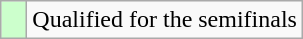<table class="wikitable">
<tr>
<td width=10px bgcolor="#ccffcc"></td>
<td>Qualified for the semifinals</td>
</tr>
</table>
